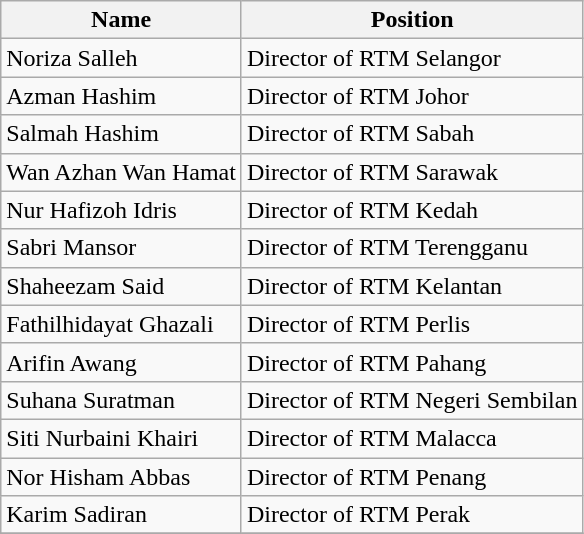<table class="wikitable">
<tr>
<th>Name</th>
<th>Position</th>
</tr>
<tr>
<td>Noriza Salleh</td>
<td>Director of RTM Selangor</td>
</tr>
<tr>
<td>Azman Hashim</td>
<td>Director of RTM Johor</td>
</tr>
<tr>
<td>Salmah Hashim</td>
<td>Director of RTM Sabah</td>
</tr>
<tr>
<td>Wan Azhan Wan Hamat</td>
<td>Director of RTM Sarawak</td>
</tr>
<tr>
<td>Nur Hafizoh Idris</td>
<td>Director of RTM Kedah</td>
</tr>
<tr>
<td>Sabri Mansor</td>
<td>Director of RTM Terengganu</td>
</tr>
<tr>
<td>Shaheezam Said</td>
<td>Director of RTM Kelantan</td>
</tr>
<tr>
<td>Fathilhidayat Ghazali</td>
<td>Director of RTM Perlis</td>
</tr>
<tr>
<td>Arifin Awang</td>
<td>Director of RTM Pahang</td>
</tr>
<tr>
<td>Suhana Suratman</td>
<td>Director of RTM Negeri Sembilan</td>
</tr>
<tr>
<td>Siti Nurbaini Khairi</td>
<td>Director of RTM Malacca</td>
</tr>
<tr>
<td>Nor Hisham Abbas</td>
<td>Director of RTM Penang</td>
</tr>
<tr>
<td>Karim Sadiran</td>
<td>Director of RTM Perak</td>
</tr>
<tr>
</tr>
</table>
